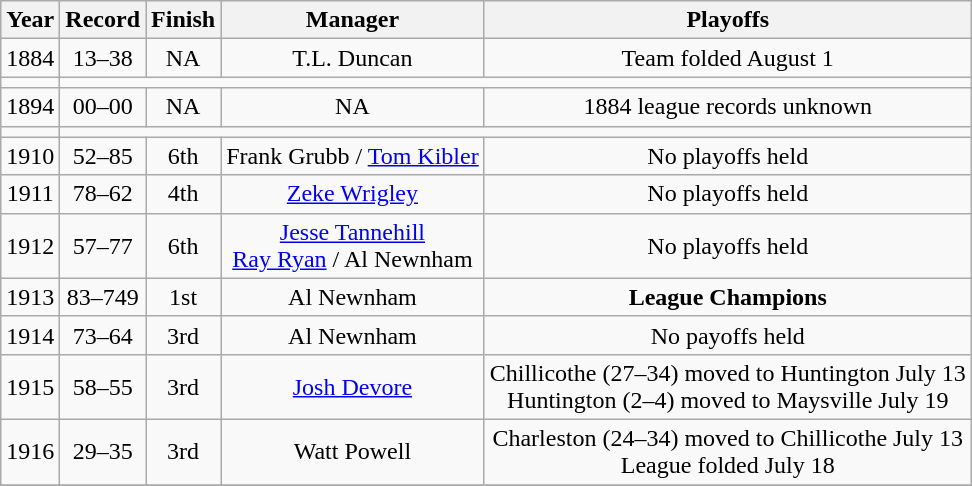<table class="wikitable">
<tr style="background: #F2F2F2;">
<th>Year</th>
<th>Record</th>
<th>Finish</th>
<th>Manager</th>
<th>Playoffs</th>
</tr>
<tr align=center>
<td>1884</td>
<td>13–38</td>
<td>NA</td>
<td>T.L. Duncan</td>
<td>Team folded August 1</td>
</tr>
<tr align=center>
<td></td>
</tr>
<tr align=center>
<td>1894</td>
<td>00–00</td>
<td>NA</td>
<td>NA</td>
<td>1884 league records unknown</td>
</tr>
<tr align=center>
<td></td>
</tr>
<tr align=center>
<td>1910</td>
<td>52–85</td>
<td>6th</td>
<td>Frank Grubb / <a href='#'>Tom Kibler</a></td>
<td>No playoffs held</td>
</tr>
<tr align=center>
<td>1911</td>
<td>78–62</td>
<td>4th</td>
<td><a href='#'>Zeke Wrigley</a></td>
<td>No playoffs held</td>
</tr>
<tr align=center>
<td>1912</td>
<td>57–77</td>
<td>6th</td>
<td><a href='#'>Jesse Tannehill</a> <br> <a href='#'>Ray Ryan</a> / Al Newnham</td>
<td>No playoffs held</td>
</tr>
<tr align=center>
<td>1913</td>
<td>83–749</td>
<td>1st</td>
<td>Al Newnham</td>
<td><strong>League Champions</strong></td>
</tr>
<tr align=center>
<td>1914</td>
<td>73–64</td>
<td>3rd</td>
<td>Al Newnham</td>
<td>No payoffs held</td>
</tr>
<tr align=center>
<td>1915</td>
<td>58–55</td>
<td>3rd</td>
<td><a href='#'>Josh Devore</a></td>
<td>Chillicothe (27–34) moved to Huntington July 13<br> Huntington (2–4) moved to Maysville July 19</td>
</tr>
<tr align=center>
<td>1916</td>
<td>29–35</td>
<td>3rd</td>
<td>Watt Powell</td>
<td>Charleston (24–34) moved to Chillicothe July 13<br>League folded July 18</td>
</tr>
<tr align=center>
</tr>
</table>
